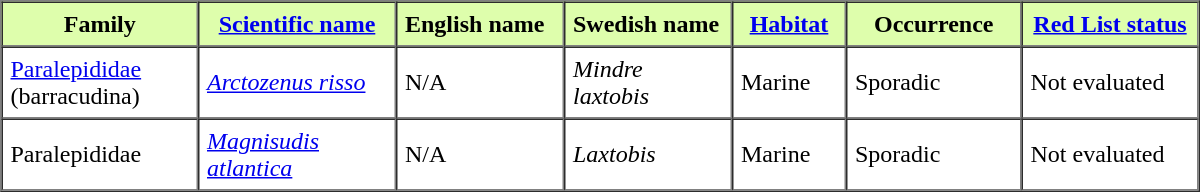<table style="width:800px" border=1 cellspacing=0 cellpadding=5>
<tr bgcolor="#defeac">
<th width=119>Family</th>
<th width=120><a href='#'>Scientific name</a></th>
<td width=100><strong>English name</strong></td>
<td width=100><strong>Swedish name</strong></td>
<th><a href='#'>Habitat</a></th>
<th width=105>Occurrence</th>
<th width=106 nowrap="nowrap"><a href='#'>Red List status</a></th>
</tr>
<tr>
<td><a href='#'>Paralepididae</a> (barracudina)</td>
<td><em><a href='#'>Arctozenus risso</a></em></td>
<td>N/A</td>
<td><em>Mindre laxtobis</em></td>
<td>Marine</td>
<td>Sporadic</td>
<td>Not evaluated</td>
</tr>
<tr>
<td>Paralepididae</td>
<td><em><a href='#'>Magnisudis atlantica</a></em></td>
<td>N/A</td>
<td><em>Laxtobis</em></td>
<td>Marine</td>
<td>Sporadic</td>
<td>Not evaluated</td>
</tr>
</table>
